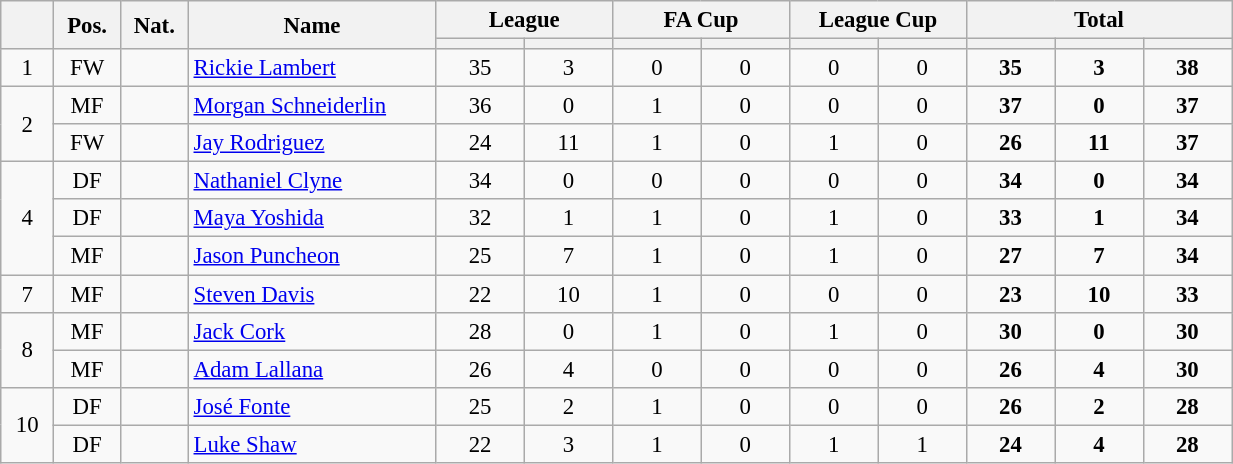<table class="wikitable" style="width:65%; font-size:95%;">
<tr>
<th width="3%" rowspan="2"></th>
<th width="3%" rowspan="2">Pos.</th>
<th width="3%" rowspan="2">Nat.</th>
<th width="14%" rowspan="2">Name</th>
<th width="10%" colspan="2">League</th>
<th width="10%" colspan="2">FA Cup</th>
<th width="10%" colspan="2">League Cup</th>
<th width="15%" colspan="3">Total</th>
</tr>
<tr>
<th width="5%"></th>
<th width="5%"></th>
<th width="5%"></th>
<th width="5%"></th>
<th width="5%"></th>
<th width="5%"></th>
<th width="5%"></th>
<th width="5%"></th>
<th width="5%"></th>
</tr>
<tr>
<td align="center">1</td>
<td align="center">FW</td>
<td align="center"></td>
<td><a href='#'>Rickie Lambert</a></td>
<td align="center">35</td>
<td align="center">3</td>
<td align="center">0</td>
<td align="center">0</td>
<td align="center">0</td>
<td align="center">0</td>
<td align="center"><strong>35</strong></td>
<td align="center"><strong>3</strong></td>
<td align="center"><strong>38</strong></td>
</tr>
<tr>
<td align="center" rowspan="2">2</td>
<td align="center">MF</td>
<td align="center"></td>
<td><a href='#'>Morgan Schneiderlin</a></td>
<td align="center">36</td>
<td align="center">0</td>
<td align="center">1</td>
<td align="center">0</td>
<td align="center">0</td>
<td align="center">0</td>
<td align="center"><strong>37</strong></td>
<td align="center"><strong>0</strong></td>
<td align="center"><strong>37</strong></td>
</tr>
<tr>
<td align="center">FW</td>
<td align="center"></td>
<td><a href='#'>Jay Rodriguez</a></td>
<td align="center">24</td>
<td align="center">11</td>
<td align="center">1</td>
<td align="center">0</td>
<td align="center">1</td>
<td align="center">0</td>
<td align="center"><strong>26</strong></td>
<td align="center"><strong>11</strong></td>
<td align="center"><strong>37</strong></td>
</tr>
<tr>
<td align="center" rowspan="3">4</td>
<td align="center">DF</td>
<td align="center"></td>
<td><a href='#'>Nathaniel Clyne</a></td>
<td align="center">34</td>
<td align="center">0</td>
<td align="center">0</td>
<td align="center">0</td>
<td align="center">0</td>
<td align="center">0</td>
<td align="center"><strong>34</strong></td>
<td align="center"><strong>0</strong></td>
<td align="center"><strong>34</strong></td>
</tr>
<tr>
<td align="center">DF</td>
<td align="center"></td>
<td><a href='#'>Maya Yoshida</a></td>
<td align="center">32</td>
<td align="center">1</td>
<td align="center">1</td>
<td align="center">0</td>
<td align="center">1</td>
<td align="center">0</td>
<td align="center"><strong>33</strong></td>
<td align="center"><strong>1</strong></td>
<td align="center"><strong>34</strong></td>
</tr>
<tr>
<td align="center">MF</td>
<td align="center"></td>
<td><a href='#'>Jason Puncheon</a></td>
<td align="center">25</td>
<td align="center">7</td>
<td align="center">1</td>
<td align="center">0</td>
<td align="center">1</td>
<td align="center">0</td>
<td align="center"><strong>27</strong></td>
<td align="center"><strong>7</strong></td>
<td align="center"><strong>34</strong></td>
</tr>
<tr>
<td align="center">7</td>
<td align="center">MF</td>
<td align="center"></td>
<td><a href='#'>Steven Davis</a></td>
<td align="center">22</td>
<td align="center">10</td>
<td align="center">1</td>
<td align="center">0</td>
<td align="center">0</td>
<td align="center">0</td>
<td align="center"><strong>23</strong></td>
<td align="center"><strong>10</strong></td>
<td align="center"><strong>33</strong></td>
</tr>
<tr>
<td align="center" rowspan="2">8</td>
<td align="center">MF</td>
<td align="center"></td>
<td><a href='#'>Jack Cork</a></td>
<td align="center">28</td>
<td align="center">0</td>
<td align="center">1</td>
<td align="center">0</td>
<td align="center">1</td>
<td align="center">0</td>
<td align="center"><strong>30</strong></td>
<td align="center"><strong>0</strong></td>
<td align="center"><strong>30</strong></td>
</tr>
<tr>
<td align="center">MF</td>
<td align="center"></td>
<td><a href='#'>Adam Lallana</a></td>
<td align="center">26</td>
<td align="center">4</td>
<td align="center">0</td>
<td align="center">0</td>
<td align="center">0</td>
<td align="center">0</td>
<td align="center"><strong>26</strong></td>
<td align="center"><strong>4</strong></td>
<td align="center"><strong>30</strong></td>
</tr>
<tr>
<td align="center" rowspan="2">10</td>
<td align="center">DF</td>
<td align="center"></td>
<td><a href='#'>José Fonte</a></td>
<td align="center">25</td>
<td align="center">2</td>
<td align="center">1</td>
<td align="center">0</td>
<td align="center">0</td>
<td align="center">0</td>
<td align="center"><strong>26</strong></td>
<td align="center"><strong>2</strong></td>
<td align="center"><strong>28</strong></td>
</tr>
<tr>
<td align="center">DF</td>
<td align="center"></td>
<td><a href='#'>Luke Shaw</a></td>
<td align="center">22</td>
<td align="center">3</td>
<td align="center">1</td>
<td align="center">0</td>
<td align="center">1</td>
<td align="center">1</td>
<td align="center"><strong>24</strong></td>
<td align="center"><strong>4</strong></td>
<td align="center"><strong>28</strong></td>
</tr>
</table>
